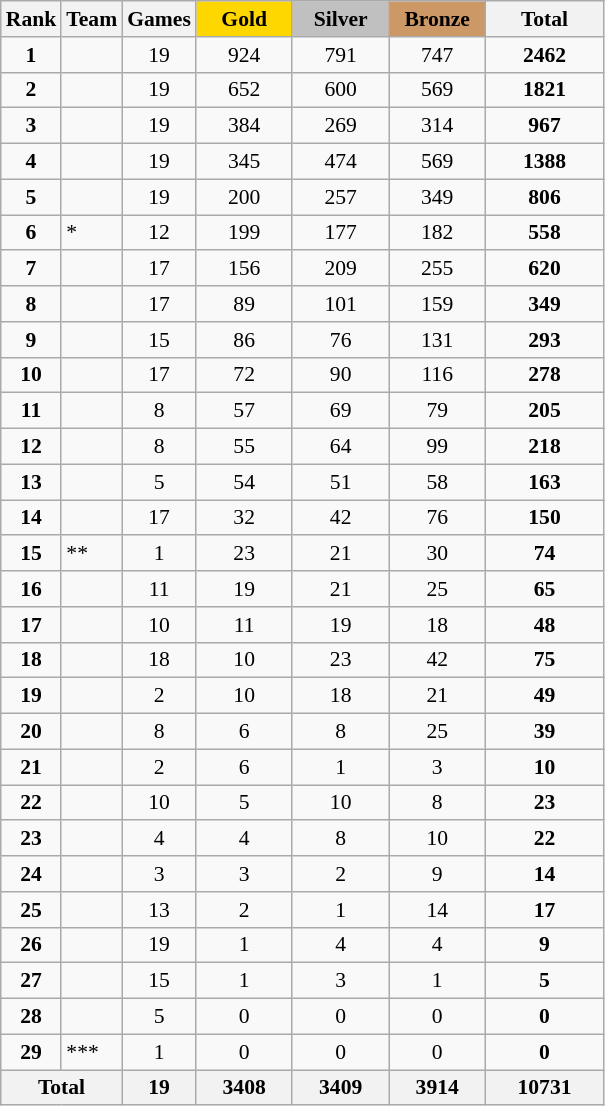<table class="wikitable sortable" style="margin-top:0em; text-align:center; font-size:90%">
<tr>
<th>Rank</th>
<th>Team</th>
<th>Games</th>
<th style="background-color:gold; width:4em;">Gold</th>
<th style="background-color:silver; width:4em;">Silver</th>
<th style="background-color:#cc9966; width:4em;">Bronze</th>
<th style="width:5em;">Total</th>
</tr>
<tr>
<td rowspan="1"><strong>1</strong></td>
<td align=left></td>
<td>19</td>
<td>924</td>
<td>791</td>
<td>747</td>
<td><strong>2462</strong></td>
</tr>
<tr>
<td rowspan="1"><strong>2</strong></td>
<td align=left></td>
<td>19</td>
<td>652</td>
<td>600</td>
<td>569</td>
<td><strong>1821</strong></td>
</tr>
<tr>
<td rowspan="1"><strong>3</strong></td>
<td align=left></td>
<td>19</td>
<td>384</td>
<td>269</td>
<td>314</td>
<td><strong>967</strong></td>
</tr>
<tr>
<td rowspan="1"><strong>4</strong></td>
<td align=left></td>
<td>19</td>
<td>345</td>
<td>474</td>
<td>569</td>
<td><strong>1388</strong></td>
</tr>
<tr>
<td rowspan="1"><strong>5</strong></td>
<td align=left></td>
<td>19</td>
<td>200</td>
<td>257</td>
<td>349</td>
<td><strong>806</strong></td>
</tr>
<tr>
<td rowspan="1"><strong>6</strong></td>
<td align=left>*</td>
<td>12</td>
<td>199</td>
<td>177</td>
<td>182</td>
<td><strong>558</strong></td>
</tr>
<tr>
<td rowspan="1"><strong>7</strong></td>
<td align=left></td>
<td>17</td>
<td>156</td>
<td>209</td>
<td>255</td>
<td><strong>620</strong></td>
</tr>
<tr>
<td rowspan="1"><strong>8</strong></td>
<td align=left></td>
<td>17</td>
<td>89</td>
<td>101</td>
<td>159</td>
<td><strong>349</strong></td>
</tr>
<tr>
<td rowspan="1"><strong>9</strong></td>
<td align=left></td>
<td>15</td>
<td>86</td>
<td>76</td>
<td>131</td>
<td><strong>293</strong></td>
</tr>
<tr>
<td rowspan="1"><strong>10</strong></td>
<td align=left></td>
<td>17</td>
<td>72</td>
<td>90</td>
<td>116</td>
<td><strong>278</strong></td>
</tr>
<tr>
<td rowspan="1"><strong>11</strong></td>
<td align=left></td>
<td>8</td>
<td>57</td>
<td>69</td>
<td>79</td>
<td><strong>205</strong></td>
</tr>
<tr>
<td rowspan="1"><strong>12</strong></td>
<td align=left></td>
<td>8</td>
<td>55</td>
<td>64</td>
<td>99</td>
<td><strong>218</strong></td>
</tr>
<tr>
<td rowspan="1"><strong>13</strong></td>
<td align=left></td>
<td>5</td>
<td>54</td>
<td>51</td>
<td>58</td>
<td><strong>163</strong></td>
</tr>
<tr>
<td rowspan="1"><strong>14</strong></td>
<td align=left></td>
<td>17</td>
<td>32</td>
<td>42</td>
<td>76</td>
<td><strong>150</strong></td>
</tr>
<tr>
<td rowspan="1"><strong>15</strong></td>
<td align=left>**</td>
<td>1</td>
<td>23</td>
<td>21</td>
<td>30</td>
<td><strong>74</strong></td>
</tr>
<tr>
<td rowspan="1"><strong>16</strong></td>
<td align=left></td>
<td>11</td>
<td>19</td>
<td>21</td>
<td>25</td>
<td><strong>65</strong></td>
</tr>
<tr>
<td rowspan="1"><strong>17</strong></td>
<td align=left></td>
<td>10</td>
<td>11</td>
<td>19</td>
<td>18</td>
<td><strong>48</strong></td>
</tr>
<tr>
<td rowspan="1"><strong>18</strong></td>
<td align=left></td>
<td>18</td>
<td>10</td>
<td>23</td>
<td>42</td>
<td><strong>75</strong></td>
</tr>
<tr>
<td rowspan="1"><strong>19</strong></td>
<td align=left></td>
<td>2</td>
<td>10</td>
<td>18</td>
<td>21</td>
<td><strong>49</strong></td>
</tr>
<tr>
<td rowspan="1"><strong>20</strong></td>
<td align=left></td>
<td>8</td>
<td>6</td>
<td>8</td>
<td>25</td>
<td><strong>39</strong></td>
</tr>
<tr>
<td rowspan="1"><strong>21</strong></td>
<td align=left></td>
<td>2</td>
<td>6</td>
<td>1</td>
<td>3</td>
<td><strong>10</strong></td>
</tr>
<tr>
<td rowspan="1"><strong>22</strong></td>
<td align=left></td>
<td>10</td>
<td>5</td>
<td>10</td>
<td>8</td>
<td><strong>23</strong></td>
</tr>
<tr>
<td rowspan="1"><strong>23</strong></td>
<td align=left></td>
<td>4</td>
<td>4</td>
<td>8</td>
<td>10</td>
<td><strong>22</strong></td>
</tr>
<tr>
<td rowspan="1"><strong>24</strong></td>
<td align=left></td>
<td>3</td>
<td>3</td>
<td>2</td>
<td>9</td>
<td><strong>14</strong></td>
</tr>
<tr>
<td rowspan="1"><strong>25</strong></td>
<td align=left></td>
<td>13</td>
<td>2</td>
<td>1</td>
<td>14</td>
<td><strong>17</strong></td>
</tr>
<tr>
<td rowspan="1"><strong>26</strong></td>
<td align=left></td>
<td>19</td>
<td>1</td>
<td>4</td>
<td>4</td>
<td><strong>9</strong></td>
</tr>
<tr>
<td rowspan="1"><strong>27</strong></td>
<td align=left></td>
<td>15</td>
<td>1</td>
<td>3</td>
<td>1</td>
<td><strong>5</strong></td>
</tr>
<tr>
<td rowspan="1"><strong>28</strong></td>
<td align=left></td>
<td>5</td>
<td>0</td>
<td>0</td>
<td>0</td>
<td><strong>0</strong></td>
</tr>
<tr>
<td rowspan="1"><strong>29</strong></td>
<td align=left>***</td>
<td>1</td>
<td>0</td>
<td>0</td>
<td>0</td>
<td><strong>0</strong></td>
</tr>
<tr>
<th colspan="2">Total</th>
<th>19</th>
<th>3408</th>
<th>3409</th>
<th>3914</th>
<th>10731</th>
</tr>
</table>
